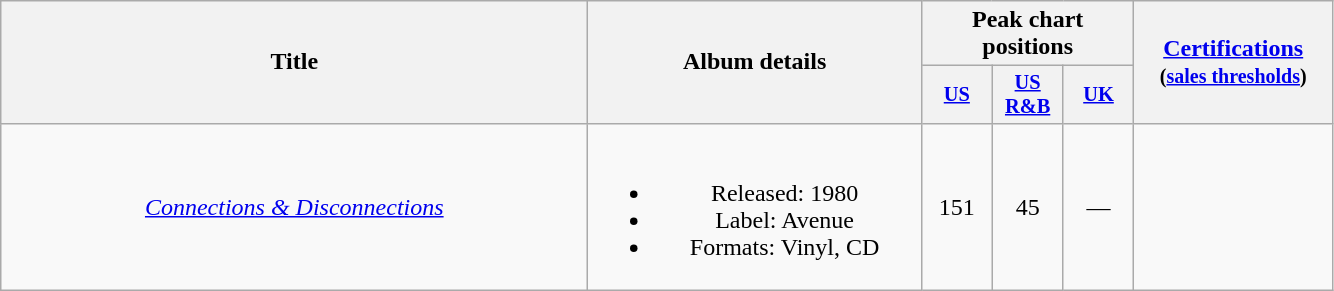<table class="wikitable plainrowheaders" style="text-align:center;" border="1">
<tr>
<th scope="col" rowspan="2" style="width:24em;">Title</th>
<th rowspan="2" width="215">Album details</th>
<th colspan="3">Peak chart positions</th>
<th rowspan="2" width="125"><a href='#'>Certifications</a><br><small>(<a href='#'>sales thresholds</a>)</small></th>
</tr>
<tr>
<th style="width:3em;font-size:85%"><a href='#'>US</a><br></th>
<th style="width:3em;font-size:85%"><a href='#'>US R&B</a><br></th>
<th style="width:3em;font-size:85%"><a href='#'>UK</a><br></th>
</tr>
<tr>
<td><em><a href='#'>Connections & Disconnections</a></em></td>
<td><br><ul><li>Released: 1980</li><li>Label: Avenue</li><li>Formats: Vinyl, CD</li></ul></td>
<td align="center">151</td>
<td align="center">45</td>
<td align="center">—</td>
<td></td>
</tr>
</table>
